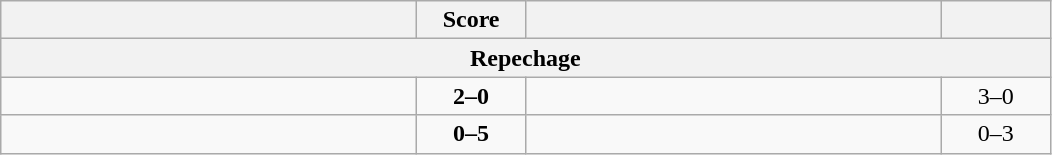<table class="wikitable" style="text-align: left;">
<tr>
<th align="right" width="270"></th>
<th width="65">Score</th>
<th align="left" width="270"></th>
<th width="65"></th>
</tr>
<tr>
<th colspan=4>Repechage</th>
</tr>
<tr>
<td><strong></strong></td>
<td align="center"><strong>2–0</strong></td>
<td></td>
<td align=center>3–0 <strong></strong></td>
</tr>
<tr>
<td></td>
<td align="center"><strong>0–5</strong></td>
<td><strong></strong></td>
<td align=center>0–3 <strong></strong></td>
</tr>
</table>
